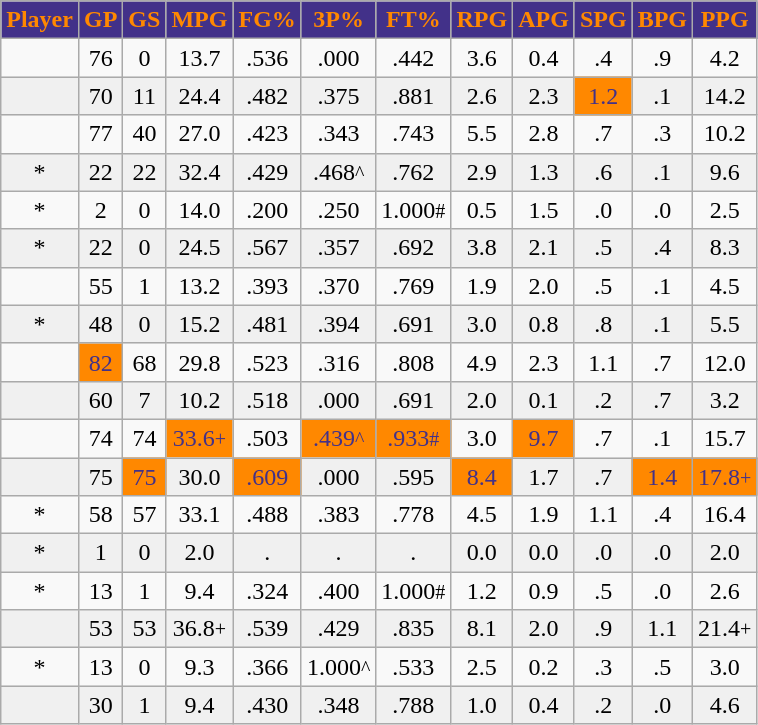<table class="wikitable sortable" style="text-align:right;">
<tr>
<th style="background:#423189; color:#FF8800">Player</th>
<th style="background:#423189; color:#FF8800">GP</th>
<th style="background:#423189; color:#FF8800">GS</th>
<th style="background:#423189; color:#FF8800">MPG</th>
<th style="background:#423189; color:#FF8800">FG%</th>
<th style="background:#423189; color:#FF8800">3P%</th>
<th style="background:#423189; color:#FF8800">FT%</th>
<th style="background:#423189; color:#FF8800">RPG</th>
<th style="background:#423189; color:#FF8800">APG</th>
<th style="background:#423189; color:#FF8800">SPG</th>
<th style="background:#423189; color:#FF8800">BPG</th>
<th style="background:#423189; color:#FF8800">PPG</th>
</tr>
<tr align="center" bgcolor="">
<td></td>
<td>76</td>
<td>0</td>
<td>13.7</td>
<td>.536</td>
<td>.000</td>
<td>.442</td>
<td>3.6</td>
<td>0.4</td>
<td>.4</td>
<td>.9</td>
<td>4.2</td>
</tr>
<tr align="center" bgcolor="#f0f0f0">
<td></td>
<td>70</td>
<td>11</td>
<td>24.4</td>
<td>.482</td>
<td>.375</td>
<td>.881</td>
<td>2.6</td>
<td>2.3</td>
<td style="background:#FF8800;color:#423189;">1.2</td>
<td>.1</td>
<td>14.2</td>
</tr>
<tr align="center" bgcolor="">
<td></td>
<td>77</td>
<td>40</td>
<td>27.0</td>
<td>.423</td>
<td>.343</td>
<td>.743</td>
<td>5.5</td>
<td>2.8</td>
<td>.7</td>
<td>.3</td>
<td>10.2</td>
</tr>
<tr align="center" bgcolor="#f0f0f0">
<td>*</td>
<td>22</td>
<td>22</td>
<td>32.4</td>
<td>.429</td>
<td>.468<small>^</small></td>
<td>.762</td>
<td>2.9</td>
<td>1.3</td>
<td>.6</td>
<td>.1</td>
<td>9.6</td>
</tr>
<tr align="center" bgcolor="">
<td>*</td>
<td>2</td>
<td>0</td>
<td>14.0</td>
<td>.200</td>
<td>.250</td>
<td>1.000<small>#</small></td>
<td>0.5</td>
<td>1.5</td>
<td>.0</td>
<td>.0</td>
<td>2.5</td>
</tr>
<tr align="center" bgcolor="#f0f0f0">
<td>*</td>
<td>22</td>
<td>0</td>
<td>24.5</td>
<td>.567</td>
<td>.357</td>
<td>.692</td>
<td>3.8</td>
<td>2.1</td>
<td>.5</td>
<td>.4</td>
<td>8.3</td>
</tr>
<tr align="center" bgcolor="">
<td></td>
<td>55</td>
<td>1</td>
<td>13.2</td>
<td>.393</td>
<td>.370</td>
<td>.769</td>
<td>1.9</td>
<td>2.0</td>
<td>.5</td>
<td>.1</td>
<td>4.5</td>
</tr>
<tr align="center" bgcolor="#f0f0f0">
<td>*</td>
<td>48</td>
<td>0</td>
<td>15.2</td>
<td>.481</td>
<td>.394</td>
<td>.691</td>
<td>3.0</td>
<td>0.8</td>
<td>.8</td>
<td>.1</td>
<td>5.5</td>
</tr>
<tr align="center" bgcolor="">
<td></td>
<td style="background:#FF8800;color:#423189;">82</td>
<td>68</td>
<td>29.8</td>
<td>.523</td>
<td>.316</td>
<td>.808</td>
<td>4.9</td>
<td>2.3</td>
<td>1.1</td>
<td>.7</td>
<td>12.0</td>
</tr>
<tr align="center" bgcolor="#f0f0f0">
<td></td>
<td>60</td>
<td>7</td>
<td>10.2</td>
<td>.518</td>
<td>.000</td>
<td>.691</td>
<td>2.0</td>
<td>0.1</td>
<td>.2</td>
<td>.7</td>
<td>3.2</td>
</tr>
<tr align="center" bgcolor="">
<td></td>
<td>74</td>
<td>74</td>
<td style="background:#FF8800;color:#423189;">33.6<small>+</small></td>
<td>.503</td>
<td style="background:#FF8800;color:#423189;">.439<small>^</small></td>
<td style="background:#FF8800;color:#423189;">.933<small>#</small></td>
<td>3.0</td>
<td style="background:#FF8800;color:#423189;">9.7</td>
<td>.7</td>
<td>.1</td>
<td>15.7</td>
</tr>
<tr align="center" bgcolor="#f0f0f0">
<td></td>
<td>75</td>
<td style="background:#FF8800;color:#423189;">75</td>
<td>30.0</td>
<td style="background:#FF8800;color:#423189;">.609</td>
<td>.000</td>
<td>.595</td>
<td style="background:#FF8800;color:#423189;">8.4</td>
<td>1.7</td>
<td>.7</td>
<td style="background:#FF8800;color:#423189;">1.4</td>
<td style="background:#FF8800;color:#423189;">17.8<small>+</small></td>
</tr>
<tr align="center" bgcolor="">
<td>*</td>
<td>58</td>
<td>57</td>
<td>33.1</td>
<td>.488</td>
<td>.383</td>
<td>.778</td>
<td>4.5</td>
<td>1.9</td>
<td>1.1</td>
<td>.4</td>
<td>16.4</td>
</tr>
<tr align="center" bgcolor="#f0f0f0">
<td>*</td>
<td>1</td>
<td>0</td>
<td>2.0</td>
<td>.</td>
<td>.</td>
<td>.</td>
<td>0.0</td>
<td>0.0</td>
<td>.0</td>
<td>.0</td>
<td>2.0</td>
</tr>
<tr align="center" bgcolor="">
<td>*</td>
<td>13</td>
<td>1</td>
<td>9.4</td>
<td>.324</td>
<td>.400</td>
<td>1.000<small>#</small></td>
<td>1.2</td>
<td>0.9</td>
<td>.5</td>
<td>.0</td>
<td>2.6</td>
</tr>
<tr align="center" bgcolor="#f0f0f0">
<td></td>
<td>53</td>
<td>53</td>
<td>36.8<small>+</small></td>
<td>.539</td>
<td>.429</td>
<td>.835</td>
<td>8.1</td>
<td>2.0</td>
<td>.9</td>
<td>1.1</td>
<td>21.4<small>+</small></td>
</tr>
<tr align="center" bgcolor="">
<td>*</td>
<td>13</td>
<td>0</td>
<td>9.3</td>
<td>.366</td>
<td>1.000<small>^</small></td>
<td>.533</td>
<td>2.5</td>
<td>0.2</td>
<td>.3</td>
<td>.5</td>
<td>3.0</td>
</tr>
<tr align="center" bgcolor="#f0f0f0">
<td></td>
<td>30</td>
<td>1</td>
<td>9.4</td>
<td>.430</td>
<td>.348</td>
<td>.788</td>
<td>1.0</td>
<td>0.4</td>
<td>.2</td>
<td>.0</td>
<td>4.6</td>
</tr>
</table>
